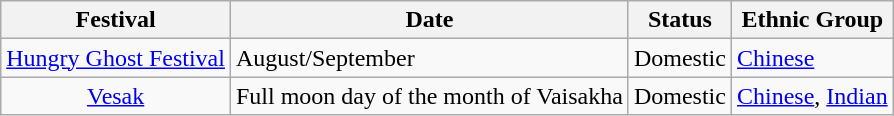<table class="wikitable">
<tr>
<th>Festival</th>
<th><strong>Date</strong></th>
<th>Status</th>
<th>Ethnic Group</th>
</tr>
<tr>
<td><a href='#'>Hungry Ghost Festival</a></td>
<td>August/September</td>
<td>Domestic</td>
<td><a href='#'>Chinese</a></td>
</tr>
<tr>
<td style="text-align:center;"><a href='#'>Vesak</a></td>
<td>Full moon day of the month of Vaisakha</td>
<td>Domestic</td>
<td><a href='#'>Chinese</a>, <a href='#'>Indian</a></td>
</tr>
</table>
